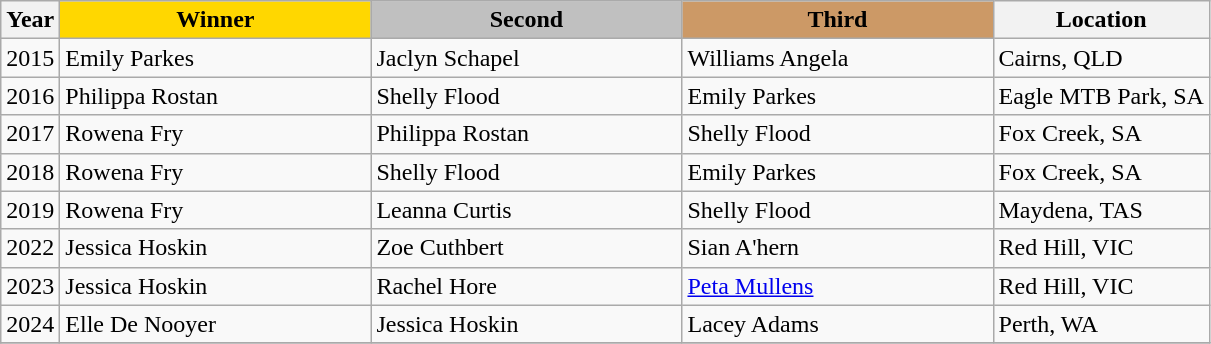<table class="wikitable sortable">
<tr>
<th>Year</th>
<th scope=col colspan=1 style="width:200px; color: black; background:gold;">Winner</th>
<th scope=col colspan=1 style="width:200px; color: black; background:silver;">Second</th>
<th scope=col colspan=1 style="width:200px; color: black; background:#cc9966;">Third</th>
<th>Location</th>
</tr>
<tr>
<td>2015</td>
<td>Emily Parkes</td>
<td>Jaclyn Schapel</td>
<td>Williams Angela</td>
<td>Cairns, QLD</td>
</tr>
<tr>
<td>2016</td>
<td>Philippa Rostan</td>
<td>Shelly Flood</td>
<td>Emily Parkes</td>
<td>Eagle MTB Park, SA</td>
</tr>
<tr>
<td>2017</td>
<td>Rowena Fry</td>
<td>Philippa Rostan</td>
<td>Shelly Flood</td>
<td>Fox Creek, SA</td>
</tr>
<tr>
<td>2018</td>
<td>Rowena Fry</td>
<td>Shelly Flood</td>
<td>Emily Parkes</td>
<td>Fox Creek, SA</td>
</tr>
<tr>
<td>2019</td>
<td>Rowena Fry</td>
<td>Leanna Curtis</td>
<td>Shelly Flood</td>
<td>Maydena, TAS</td>
</tr>
<tr>
<td>2022</td>
<td>Jessica Hoskin</td>
<td>Zoe Cuthbert</td>
<td>Sian A'hern</td>
<td>Red Hill, VIC</td>
</tr>
<tr>
<td>2023</td>
<td>Jessica Hoskin</td>
<td>Rachel Hore</td>
<td><a href='#'>Peta Mullens</a></td>
<td>Red Hill, VIC</td>
</tr>
<tr>
<td>2024</td>
<td>Elle De Nooyer</td>
<td>Jessica Hoskin</td>
<td>Lacey Adams</td>
<td>Perth, WA</td>
</tr>
<tr>
</tr>
</table>
